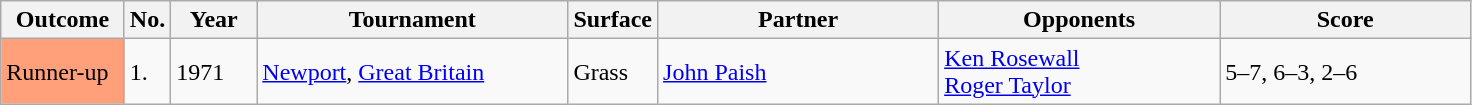<table class="wikitable">
<tr>
<th width=75>Outcome</th>
<th width=10>No.</th>
<th width=50>Year</th>
<th width=200>Tournament</th>
<th width=50>Surface</th>
<th width=180>Partner</th>
<th width=180>Opponents</th>
<th width=160>Score</th>
</tr>
<tr>
<td bgcolor=#ffa07a>Runner-up</td>
<td>1.</td>
<td>1971</td>
<td><a href='#'>Newport</a>, <a href='#'>Great Britain</a></td>
<td>Grass</td>
<td> <a href='#'>John Paish</a></td>
<td> <a href='#'>Ken Rosewall</a><br> <a href='#'>Roger Taylor</a></td>
<td>5–7, 6–3, 2–6</td>
</tr>
</table>
